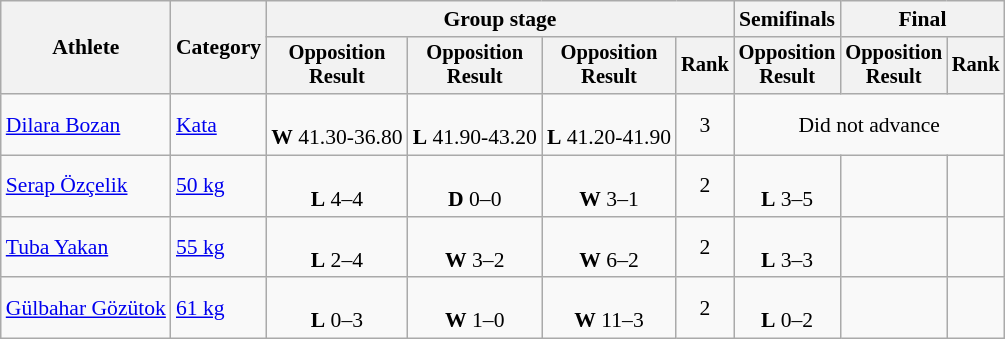<table class="wikitable" style="text-align:center; font-size:90%">
<tr>
<th rowspan=2>Athlete</th>
<th rowspan=2>Category</th>
<th colspan=4>Group stage</th>
<th>Semifinals</th>
<th colspan=2>Final</th>
</tr>
<tr style="font-size:95%">
<th>Opposition<br>Result</th>
<th>Opposition<br>Result</th>
<th>Opposition<br>Result</th>
<th>Rank</th>
<th>Opposition<br>Result</th>
<th>Opposition<br>Result</th>
<th>Rank</th>
</tr>
<tr>
<td align=left><a href='#'>Dilara Bozan</a></td>
<td align=left><a href='#'>Kata</a></td>
<td><br><strong>W</strong> 41.30-36.80</td>
<td><br><strong>L</strong> 41.90-43.20</td>
<td><br><strong>L</strong> 41.20-41.90</td>
<td>3</td>
<td colspan=3>Did not advance</td>
</tr>
<tr align=center>
<td align=left><a href='#'>Serap Özçelik</a></td>
<td align=left><a href='#'>50 kg</a></td>
<td><br><strong>L</strong> 4–4</td>
<td><br><strong>D</strong> 0–0</td>
<td><br><strong>W</strong> 3–1</td>
<td>2</td>
<td><br><strong>L</strong> 3–5</td>
<td></td>
<td></td>
</tr>
<tr>
<td align=left><a href='#'>Tuba Yakan</a></td>
<td align=left><a href='#'>55 kg</a></td>
<td><br><strong>L</strong> 2–4</td>
<td><br><strong>W</strong> 3–2</td>
<td><br><strong>W</strong> 6–2</td>
<td>2</td>
<td><br><strong>L</strong> 3–3</td>
<td></td>
<td></td>
</tr>
<tr>
<td align=left><a href='#'>Gülbahar Gözütok</a></td>
<td align=left><a href='#'>61 kg</a></td>
<td><br><strong>L</strong> 0–3</td>
<td><br><strong>W</strong> 1–0</td>
<td><br><strong>W</strong> 11–3</td>
<td>2</td>
<td><br><strong>L</strong> 0–2</td>
<td></td>
<td></td>
</tr>
</table>
